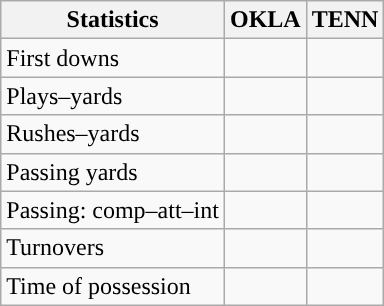<table class="wikitable" style="float:left">
<tr>
<th>Statistics</th>
<th>OKLA</th>
<th>TENN</th>
</tr>
<tr>
<td>First downs</td>
<td></td>
<td></td>
</tr>
<tr>
<td>Plays–yards</td>
<td></td>
<td></td>
</tr>
<tr>
<td>Rushes–yards</td>
<td></td>
<td></td>
</tr>
<tr>
<td>Passing yards</td>
<td></td>
<td></td>
</tr>
<tr>
<td>Passing: comp–att–int</td>
<td></td>
<td></td>
</tr>
<tr>
<td>Turnovers</td>
<td></td>
<td></td>
</tr>
<tr>
<td>Time of possession</td>
<td></td>
<td></td>
</tr>
</table>
